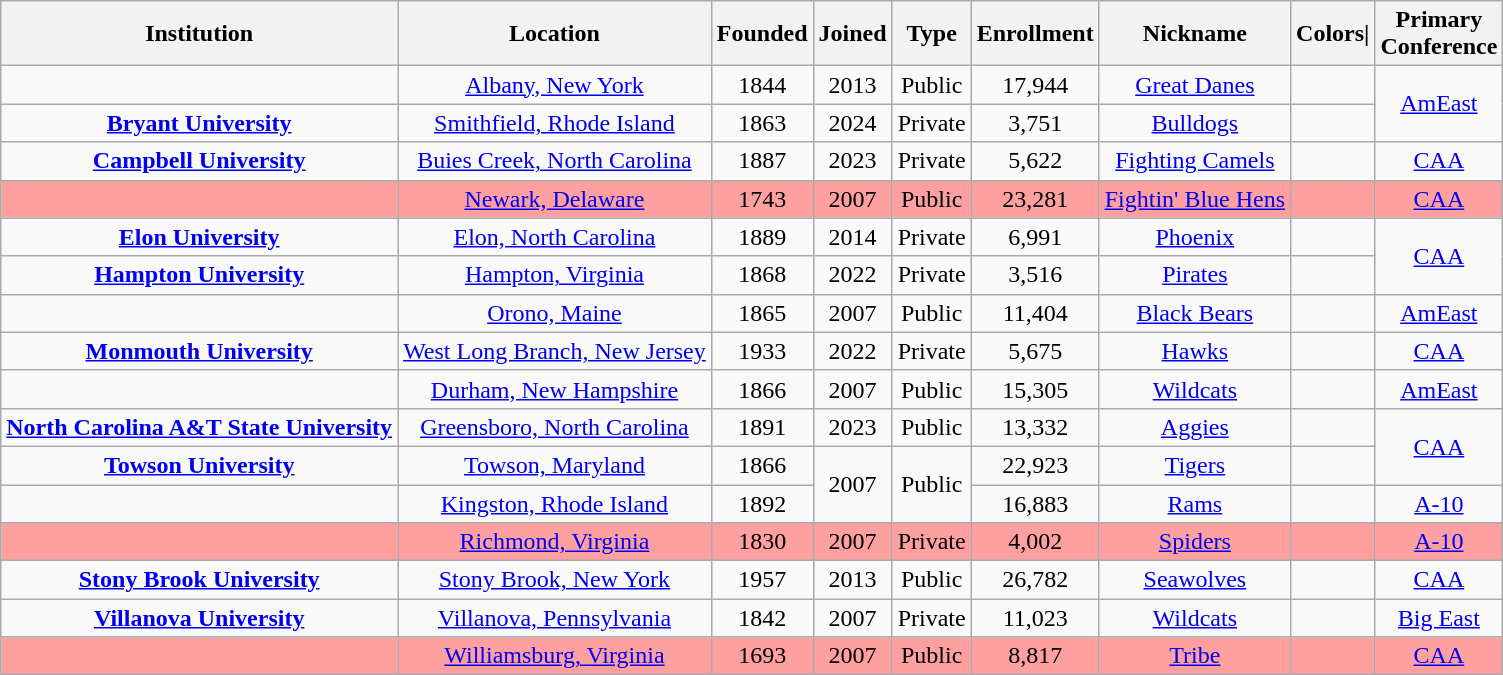<table class="wikitable sortable"  style="text-align:center;">
<tr>
<th>Institution</th>
<th>Location</th>
<th>Founded</th>
<th>Joined</th>
<th>Type</th>
<th>Enrollment</th>
<th>Nickname</th>
<th class="unsortable">Colors|</th>
<th>Primary<br>Conference</th>
</tr>
<tr>
<td></td>
<td><a href='#'>Albany, New York</a></td>
<td>1844</td>
<td>2013</td>
<td>Public</td>
<td>17,944</td>
<td><a href='#'>Great Danes</a></td>
<td></td>
<td rowspan="2"><a href='#'>AmEast</a></td>
</tr>
<tr>
<td><strong><a href='#'>Bryant University</a></strong></td>
<td><a href='#'>Smithfield, Rhode Island</a></td>
<td>1863</td>
<td>2024</td>
<td>Private</td>
<td>3,751</td>
<td><a href='#'>Bulldogs</a></td>
<td></td>
</tr>
<tr>
<td><strong><a href='#'>Campbell University</a></strong></td>
<td><a href='#'>Buies Creek, North Carolina</a></td>
<td>1887</td>
<td>2023</td>
<td>Private</td>
<td>5,622</td>
<td><a href='#'>Fighting Camels</a></td>
<td></td>
<td><a href='#'>CAA</a></td>
</tr>
<tr bgcolor=#ffa0a0>
<td></td>
<td><a href='#'>Newark, Delaware</a></td>
<td>1743</td>
<td>2007</td>
<td>Public</td>
<td>23,281</td>
<td><a href='#'>Fightin' Blue Hens</a></td>
<td></td>
<td><a href='#'>CAA</a></td>
</tr>
<tr>
<td><strong><a href='#'>Elon University</a></strong></td>
<td><a href='#'>Elon, North Carolina</a></td>
<td>1889</td>
<td>2014</td>
<td>Private</td>
<td>6,991</td>
<td><a href='#'>Phoenix</a></td>
<td></td>
<td rowspan="2"><a href='#'>CAA</a></td>
</tr>
<tr>
<td><strong><a href='#'>Hampton University</a></strong></td>
<td><a href='#'>Hampton, Virginia</a></td>
<td>1868</td>
<td>2022</td>
<td>Private<br></td>
<td>3,516</td>
<td><a href='#'>Pirates</a></td>
<td></td>
</tr>
<tr>
<td></td>
<td><a href='#'>Orono, Maine</a></td>
<td>1865</td>
<td>2007</td>
<td>Public</td>
<td>11,404</td>
<td><a href='#'>Black Bears</a></td>
<td></td>
<td><a href='#'>AmEast</a></td>
</tr>
<tr>
<td><strong><a href='#'>Monmouth University</a></strong></td>
<td><a href='#'>West Long Branch, New Jersey</a></td>
<td>1933</td>
<td>2022</td>
<td>Private</td>
<td>5,675</td>
<td><a href='#'>Hawks</a></td>
<td></td>
<td><a href='#'>CAA</a></td>
</tr>
<tr>
<td></td>
<td><a href='#'>Durham, New Hampshire</a></td>
<td>1866</td>
<td>2007</td>
<td>Public</td>
<td>15,305</td>
<td><a href='#'>Wildcats</a></td>
<td></td>
<td><a href='#'>AmEast</a></td>
</tr>
<tr>
<td><strong><a href='#'>North Carolina A&T State University</a></strong></td>
<td><a href='#'>Greensboro, North Carolina</a></td>
<td>1891</td>
<td>2023</td>
<td>Public<br></td>
<td>13,332</td>
<td><a href='#'>Aggies</a></td>
<td></td>
<td rowspan=2><a href='#'>CAA</a></td>
</tr>
<tr>
<td><strong><a href='#'>Towson University</a></strong></td>
<td><a href='#'>Towson, Maryland</a></td>
<td>1866</td>
<td rowspan="2">2007</td>
<td rowspan="2">Public</td>
<td>22,923</td>
<td><a href='#'>Tigers</a></td>
<td></td>
</tr>
<tr>
<td></td>
<td><a href='#'>Kingston, Rhode Island</a></td>
<td>1892</td>
<td>16,883</td>
<td><a href='#'>Rams</a></td>
<td></td>
<td><a href='#'>A-10</a></td>
</tr>
<tr bgcolor=#ffa0a0>
<td></td>
<td><a href='#'>Richmond, Virginia</a></td>
<td>1830</td>
<td>2007</td>
<td>Private</td>
<td>4,002</td>
<td><a href='#'>Spiders</a></td>
<td></td>
<td><a href='#'>A-10</a></td>
</tr>
<tr>
<td><strong><a href='#'>Stony Brook University</a></strong></td>
<td><a href='#'>Stony Brook, New York</a></td>
<td>1957</td>
<td>2013</td>
<td>Public</td>
<td>26,782</td>
<td><a href='#'>Seawolves</a></td>
<td></td>
<td><a href='#'>CAA</a></td>
</tr>
<tr>
<td><strong><a href='#'>Villanova University</a></strong></td>
<td><a href='#'>Villanova, Pennsylvania</a></td>
<td>1842</td>
<td>2007</td>
<td>Private</td>
<td>11,023</td>
<td><a href='#'>Wildcats</a></td>
<td></td>
<td><a href='#'>Big East</a></td>
</tr>
<tr bgcolor=#ffa0a0>
<td></td>
<td><a href='#'>Williamsburg, Virginia</a></td>
<td>1693</td>
<td>2007</td>
<td>Public</td>
<td>8,817</td>
<td><a href='#'>Tribe</a></td>
<td></td>
<td><a href='#'>CAA</a></td>
</tr>
</table>
